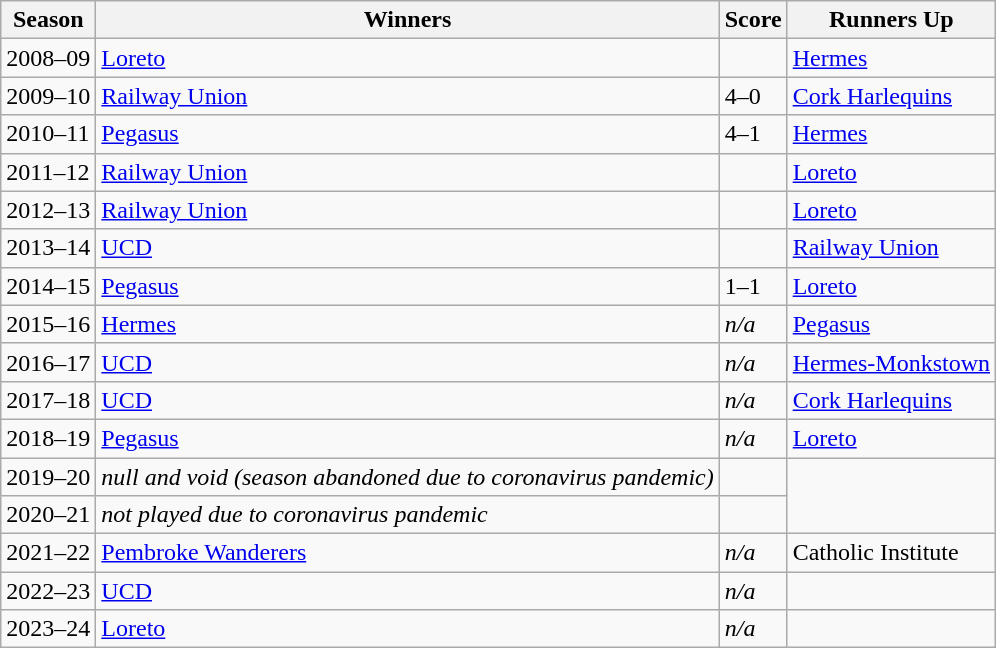<table class="wikitable collapsible">
<tr>
<th>Season</th>
<th>Winners</th>
<th>Score</th>
<th>Runners Up</th>
</tr>
<tr>
<td>2008–09</td>
<td><a href='#'>Loreto</a></td>
<td></td>
<td><a href='#'>Hermes</a></td>
</tr>
<tr>
<td>2009–10</td>
<td><a href='#'>Railway Union</a></td>
<td>4–0</td>
<td><a href='#'>Cork Harlequins</a></td>
</tr>
<tr>
<td>2010–11</td>
<td><a href='#'>Pegasus</a></td>
<td>4–1</td>
<td><a href='#'>Hermes</a></td>
</tr>
<tr>
<td>2011–12</td>
<td><a href='#'>Railway Union</a></td>
<td></td>
<td><a href='#'>Loreto</a></td>
</tr>
<tr>
<td>2012–13</td>
<td><a href='#'>Railway Union</a></td>
<td></td>
<td><a href='#'>Loreto</a></td>
</tr>
<tr>
<td>2013–14</td>
<td><a href='#'>UCD</a></td>
<td></td>
<td><a href='#'>Railway Union</a></td>
</tr>
<tr>
<td>2014–15</td>
<td><a href='#'>Pegasus</a></td>
<td>1–1 </td>
<td><a href='#'>Loreto</a></td>
</tr>
<tr>
<td>2015–16</td>
<td><a href='#'>Hermes</a></td>
<td><em>n/a</em></td>
<td><a href='#'>Pegasus</a></td>
</tr>
<tr>
<td>2016–17</td>
<td><a href='#'>UCD</a></td>
<td><em>n/a</em></td>
<td><a href='#'>Hermes-Monkstown</a></td>
</tr>
<tr>
<td>2017–18</td>
<td><a href='#'>UCD</a></td>
<td><em>n/a</em></td>
<td><a href='#'>Cork Harlequins</a></td>
</tr>
<tr>
<td>2018–19</td>
<td><a href='#'>Pegasus</a></td>
<td><em>n/a</em></td>
<td><a href='#'>Loreto</a></td>
</tr>
<tr>
<td>2019–20</td>
<td><em>null and void (season abandoned due to coronavirus pandemic)</em></td>
<td></td>
</tr>
<tr>
<td>2020–21</td>
<td><em>not played due to coronavirus pandemic</em></td>
<td></td>
</tr>
<tr>
<td>2021–22</td>
<td><a href='#'>Pembroke Wanderers</a></td>
<td><em>n/a</em></td>
<td>Catholic Institute</td>
</tr>
<tr>
<td>2022–23</td>
<td><a href='#'>UCD</a></td>
<td><em>n/a</em></td>
<td></td>
</tr>
<tr>
<td>2023–24</td>
<td><a href='#'>Loreto</a></td>
<td><em>n/a</em></td>
<td></td>
</tr>
</table>
